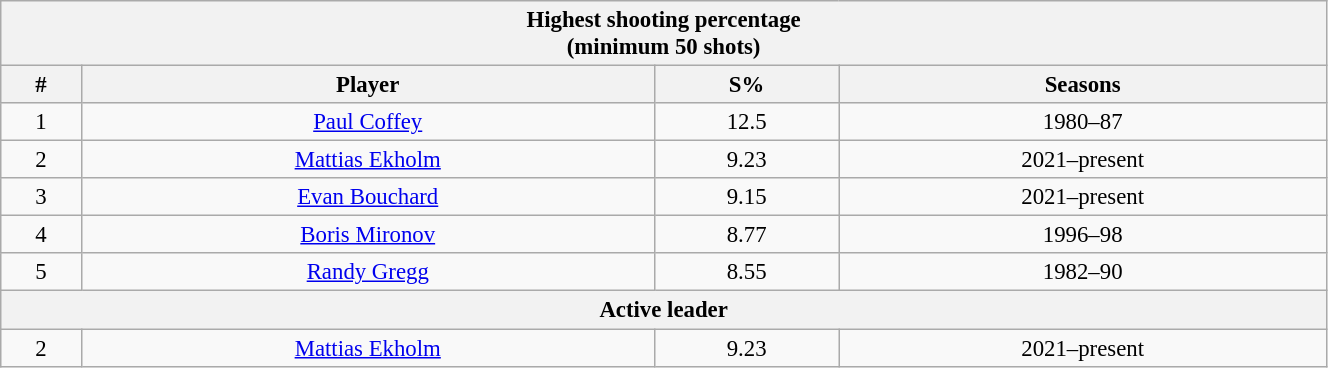<table class="wikitable" style="text-align: center; font-size: 95%" width="70%">
<tr>
<th colspan="4">Highest shooting percentage<br>(minimum 50 shots)</th>
</tr>
<tr>
<th>#</th>
<th>Player</th>
<th>S%</th>
<th>Seasons</th>
</tr>
<tr>
<td>1</td>
<td><a href='#'>Paul Coffey</a></td>
<td>12.5</td>
<td>1980–87</td>
</tr>
<tr>
<td>2</td>
<td><a href='#'>Mattias Ekholm</a></td>
<td>9.23</td>
<td>2021–present</td>
</tr>
<tr>
<td>3</td>
<td><a href='#'>Evan Bouchard</a></td>
<td>9.15</td>
<td>2021–present</td>
</tr>
<tr>
<td>4</td>
<td><a href='#'>Boris Mironov</a></td>
<td>8.77</td>
<td>1996–98</td>
</tr>
<tr>
<td>5</td>
<td><a href='#'>Randy Gregg</a></td>
<td>8.55</td>
<td>1982–90<br></td>
</tr>
<tr>
<th colspan="4">Active leader</th>
</tr>
<tr>
<td>2</td>
<td><a href='#'>Mattias Ekholm</a></td>
<td>9.23</td>
<td>2021–present</td>
</tr>
</table>
